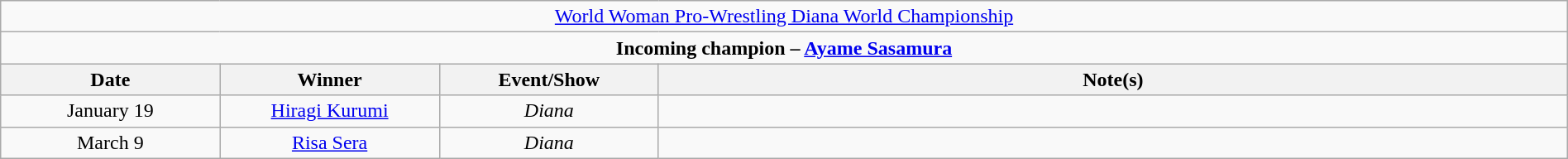<table class="wikitable" style="text-align:center; width:100%;">
<tr>
<td colspan="4" style="text-align: center;"><a href='#'>World Woman Pro-Wrestling Diana World Championship</a></td>
</tr>
<tr>
<td colspan="4" style="text-align: center;"><strong>Incoming champion – <a href='#'>Ayame Sasamura</a></strong></td>
</tr>
<tr>
<th width=14%>Date</th>
<th width=14%>Winner</th>
<th width=14%>Event/Show</th>
<th width=58%>Note(s)</th>
</tr>
<tr>
<td>January 19</td>
<td><a href='#'>Hiragi Kurumi</a></td>
<td><em>Diana</em></td>
<td></td>
</tr>
<tr>
<td>March 9</td>
<td><a href='#'>Risa Sera</a></td>
<td><em>Diana</em></td>
<td></td>
</tr>
</table>
